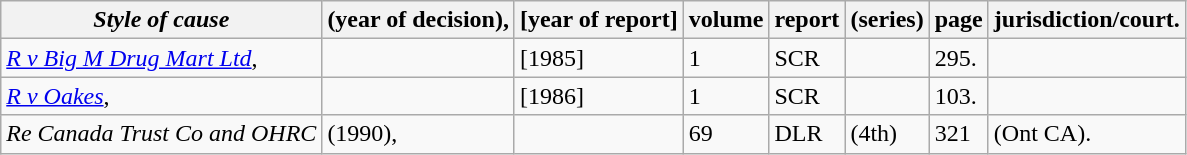<table class="wikitable">
<tr>
<th><em>Style of cause</em></th>
<th>(year of decision),</th>
<th>[year of report]</th>
<th>volume</th>
<th>report</th>
<th>(series)</th>
<th>page</th>
<th>jurisdiction/court.</th>
</tr>
<tr valign="top">
<td><em><a href='#'>R v Big M Drug Mart Ltd</a></em>,</td>
<td></td>
<td>[1985]</td>
<td>1</td>
<td>SCR</td>
<td></td>
<td>295.</td>
<td></td>
</tr>
<tr valign="top">
<td><em><a href='#'>R v Oakes</a></em>,</td>
<td></td>
<td>[1986]</td>
<td>1</td>
<td>SCR</td>
<td></td>
<td>103.</td>
<td></td>
</tr>
<tr valign="top">
<td><em>Re Canada Trust Co and OHRC</em></td>
<td>(1990),</td>
<td></td>
<td>69</td>
<td>DLR</td>
<td>(4th)</td>
<td>321</td>
<td>(Ont CA).</td>
</tr>
</table>
